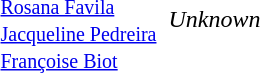<table>
<tr style="vertical-align:top;" style="background:#dfdfdf;">
</tr>
<tr style="vertical-align:center;">
<th scope=row style="text-align:left"></th>
<td><br><small><a href='#'>Rosana Favila</a><br><a href='#'>Jacqueline Pedreira</a><br><a href='#'>Françoise Biot</a></small></td>
<td><br><br><br><br></td>
<td><em>Unknown</em></td>
</tr>
<tr style="vertical-align:top;">
<th scope=row style="text-align:left"></th>
<td></td>
<td></td>
<td></td>
</tr>
</table>
